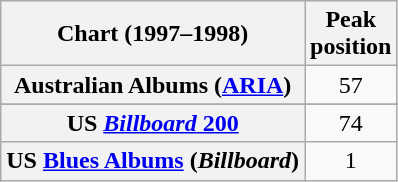<table class="wikitable sortable plainrowheaders">
<tr>
<th>Chart (1997–1998)</th>
<th>Peak<br>position</th>
</tr>
<tr>
<th scope="row">Australian Albums (<a href='#'>ARIA</a>)</th>
<td align="center">57</td>
</tr>
<tr>
</tr>
<tr>
<th scope="row">US <a href='#'><em>Billboard</em> 200</a></th>
<td align="center">74</td>
</tr>
<tr>
<th scope="row">US <a href='#'>Blues Albums</a> (<em>Billboard</em>)</th>
<td align="center">1</td>
</tr>
</table>
